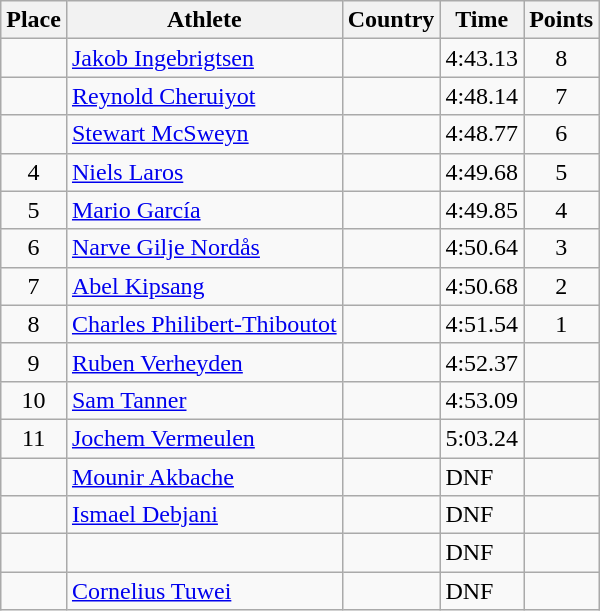<table class="wikitable">
<tr>
<th>Place</th>
<th>Athlete</th>
<th>Country</th>
<th>Time</th>
<th>Points</th>
</tr>
<tr>
<td align=center></td>
<td><a href='#'>Jakob Ingebrigtsen</a></td>
<td></td>
<td>4:43.13</td>
<td align=center>8</td>
</tr>
<tr>
<td align=center></td>
<td><a href='#'>Reynold Cheruiyot</a></td>
<td></td>
<td>4:48.14</td>
<td align=center>7</td>
</tr>
<tr>
<td align=center></td>
<td><a href='#'>Stewart McSweyn</a></td>
<td></td>
<td>4:48.77</td>
<td align=center>6</td>
</tr>
<tr>
<td align=center>4</td>
<td><a href='#'>Niels Laros</a></td>
<td></td>
<td>4:49.68</td>
<td align=center>5</td>
</tr>
<tr>
<td align=center>5</td>
<td><a href='#'>Mario García</a></td>
<td></td>
<td>4:49.85</td>
<td align=center>4</td>
</tr>
<tr>
<td align=center>6</td>
<td><a href='#'>Narve Gilje Nordås</a></td>
<td></td>
<td>4:50.64</td>
<td align=center>3</td>
</tr>
<tr>
<td align=center>7</td>
<td><a href='#'>Abel Kipsang</a></td>
<td></td>
<td>4:50.68</td>
<td align=center>2</td>
</tr>
<tr>
<td align=center>8</td>
<td><a href='#'>Charles Philibert-Thiboutot</a></td>
<td></td>
<td>4:51.54</td>
<td align=center>1</td>
</tr>
<tr>
<td align=center>9</td>
<td><a href='#'>Ruben Verheyden</a></td>
<td></td>
<td>4:52.37</td>
<td align=center></td>
</tr>
<tr>
<td align=center>10</td>
<td><a href='#'>Sam Tanner</a></td>
<td></td>
<td>4:53.09</td>
<td align=center></td>
</tr>
<tr>
<td align=center>11</td>
<td><a href='#'>Jochem Vermeulen</a></td>
<td></td>
<td>5:03.24</td>
<td align=center></td>
</tr>
<tr>
<td align=center></td>
<td><a href='#'>Mounir Akbache</a></td>
<td></td>
<td>DNF</td>
<td align=center></td>
</tr>
<tr>
<td align=center></td>
<td><a href='#'>Ismael Debjani</a></td>
<td></td>
<td>DNF</td>
<td align=center></td>
</tr>
<tr>
<td align=center></td>
<td></td>
<td></td>
<td>DNF</td>
<td align=center></td>
</tr>
<tr>
<td align=center></td>
<td><a href='#'>Cornelius Tuwei</a></td>
<td></td>
<td>DNF</td>
<td align=center></td>
</tr>
</table>
